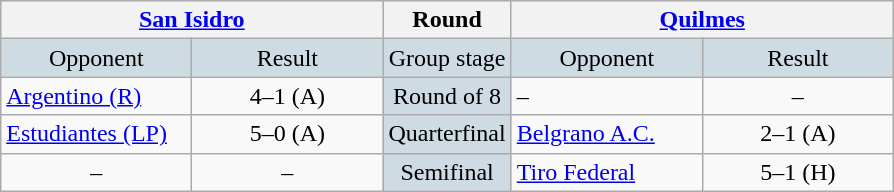<table class="wikitable" style="text-align:center;">
<tr>
<th colspan=3 width= 120px><a href='#'>San Isidro</a></th>
<th>Round</th>
<th colspan=3 width= 120px><a href='#'>Quilmes</a></th>
</tr>
<tr bgcolor= #CFDBE2>
<td width= 120px>Opponent</td>
<td colspan=2 width= 120px>Result</td>
<td>Group stage</td>
<td width= 120px>Opponent</td>
<td colspan=2 width= 120px>Result</td>
</tr>
<tr>
<td align= left><a href='#'>Argentino (R)</a></td>
<td colspan=2>4–1 (A)</td>
<td bgcolor= #CFDBE2>Round of 8</td>
<td align=left>–</td>
<td colspan=2>–</td>
</tr>
<tr>
<td align=left><a href='#'>Estudiantes (LP)</a></td>
<td colspan=2>5–0 (A)</td>
<td bgcolor= #CFDBE2>Quarterfinal</td>
<td align=left><a href='#'>Belgrano A.C.</a></td>
<td colspan=2>2–1 (A)</td>
</tr>
<tr>
<td align=center>–</td>
<td colspan=2>–</td>
<td bgcolor= #CFDBE2>Semifinal</td>
<td align=left><a href='#'>Tiro Federal</a></td>
<td colspan=2>5–1 (H)</td>
</tr>
</table>
